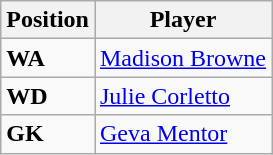<table class="wikitable collapsible">
<tr>
<th>Position</th>
<th>Player</th>
</tr>
<tr>
<td><strong>WA</strong></td>
<td> <a href='#'>Madison Browne</a></td>
</tr>
<tr>
<td><strong>WD</strong></td>
<td> <a href='#'>Julie Corletto</a></td>
</tr>
<tr>
<td><strong>GK</strong></td>
<td> <a href='#'>Geva Mentor</a></td>
</tr>
</table>
